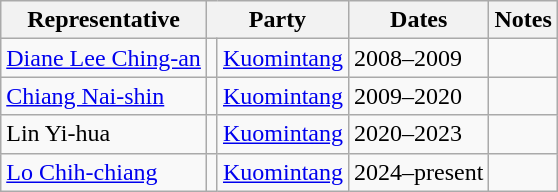<table class=wikitable>
<tr valign=bottom>
<th>Representative</th>
<th colspan="2">Party</th>
<th>Dates</th>
<th>Notes</th>
</tr>
<tr>
<td><a href='#'>Diane Lee Ching-an</a></td>
<td bgcolor=></td>
<td><a href='#'>Kuomintang</a></td>
<td>2008–2009</td>
<td></td>
</tr>
<tr>
<td><a href='#'>Chiang Nai-shin</a></td>
<td bgcolor=></td>
<td><a href='#'>Kuomintang</a></td>
<td>2009–2020</td>
<td></td>
</tr>
<tr>
<td>Lin Yi-hua</td>
<td bgcolor=></td>
<td><a href='#'>Kuomintang</a></td>
<td>2020–2023</td>
<td></td>
</tr>
<tr>
<td><a href='#'>Lo Chih-chiang</a></td>
<td bgcolor=></td>
<td><a href='#'>Kuomintang</a></td>
<td>2024–present</td>
<td></td>
</tr>
</table>
